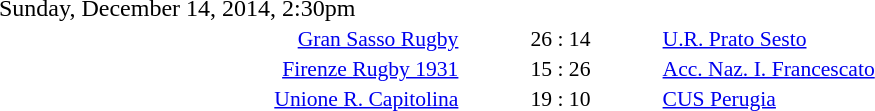<table style="width:70%;" cellspacing="1">
<tr>
<th width=35%></th>
<th width=15%></th>
<th></th>
</tr>
<tr>
<td>Sunday, December 14, 2014, 2:30pm</td>
</tr>
<tr style=font-size:90%>
<td align=right><a href='#'>Gran Sasso Rugby</a></td>
<td align=center>26 : 14</td>
<td><a href='#'>U.R. Prato Sesto</a></td>
</tr>
<tr style=font-size:90%>
<td align=right><a href='#'>Firenze Rugby 1931</a></td>
<td align=center>15 : 26</td>
<td><a href='#'>Acc. Naz. I. Francescato</a></td>
</tr>
<tr style=font-size:90%>
<td align=right><a href='#'>Unione R. Capitolina</a></td>
<td align=center>19 : 10</td>
<td><a href='#'>CUS Perugia</a></td>
</tr>
</table>
